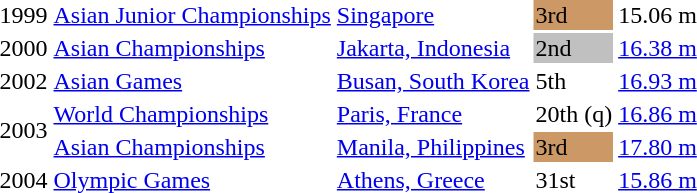<table>
<tr>
<td>1999</td>
<td><a href='#'>Asian Junior Championships</a></td>
<td><a href='#'>Singapore</a></td>
<td bgcolor="cc9966">3rd</td>
<td>15.06 m</td>
</tr>
<tr>
<td>2000</td>
<td><a href='#'>Asian Championships</a></td>
<td><a href='#'>Jakarta, Indonesia</a></td>
<td bgcolor="silver">2nd</td>
<td><a href='#'>16.38 m</a></td>
</tr>
<tr>
<td>2002</td>
<td><a href='#'>Asian Games</a></td>
<td><a href='#'>Busan, South Korea</a></td>
<td>5th</td>
<td><a href='#'>16.93 m</a></td>
</tr>
<tr>
<td rowspan=2>2003</td>
<td><a href='#'>World Championships</a></td>
<td><a href='#'>Paris, France</a></td>
<td>20th (q)</td>
<td><a href='#'>16.86 m</a></td>
</tr>
<tr>
<td><a href='#'>Asian Championships</a></td>
<td><a href='#'>Manila, Philippines</a></td>
<td bgcolor="cc9966">3rd</td>
<td><a href='#'>17.80 m</a></td>
</tr>
<tr>
<td>2004</td>
<td><a href='#'>Olympic Games</a></td>
<td><a href='#'>Athens, Greece</a></td>
<td>31st</td>
<td><a href='#'>15.86 m</a></td>
</tr>
</table>
